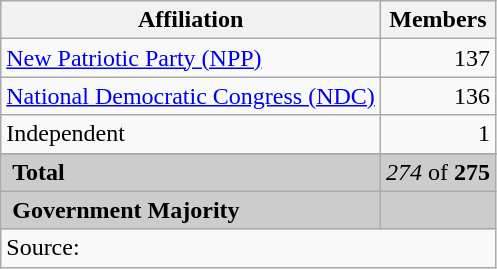<table class="wikitable">
<tr>
<th>Affiliation</th>
<th>Members</th>
</tr>
<tr>
<td><a href='#'>New Patriotic Party (NPP)</a></td>
<td align="right">137</td>
</tr>
<tr>
<td><a href='#'>National Democratic Congress (NDC)</a></td>
<td align="right">136</td>
</tr>
<tr>
<td>Independent</td>
<td align="right">1</td>
</tr>
<tr>
</tr>
<tr bgcolor="CCCCCC">
<td> <strong>Total</strong></td>
<td align="right"><em>274</em> of <strong>275</strong></td>
</tr>
<tr bgcolor="CCCCCC">
<td> <strong>Government Majority</strong></td>
<td align="right"></td>
</tr>
<tr>
<td colspan="2">Source: </td>
</tr>
</table>
